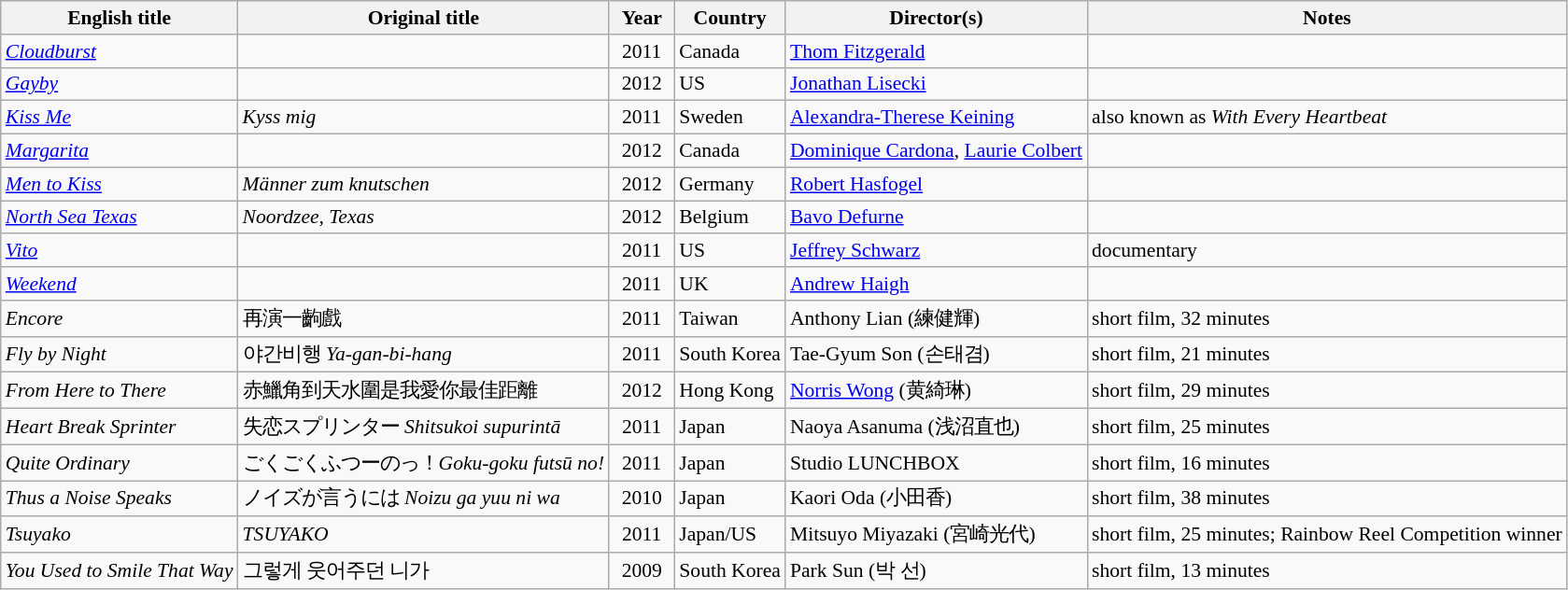<table class="wikitable" style="font-size: 90%;">
<tr>
<th>English title</th>
<th>Original title</th>
<th style="width:40px;">Year</th>
<th>Country</th>
<th>Director(s)</th>
<th>Notes</th>
</tr>
<tr>
<td><em><a href='#'>Cloudburst</a></em></td>
<td></td>
<td style="text-align:center;">2011</td>
<td>Canada</td>
<td><a href='#'>Thom Fitzgerald</a></td>
<td></td>
</tr>
<tr>
<td><em><a href='#'>Gayby</a></em></td>
<td></td>
<td style="text-align:center;">2012</td>
<td>US</td>
<td><a href='#'>Jonathan Lisecki</a></td>
<td></td>
</tr>
<tr>
<td><em><a href='#'>Kiss Me</a></em></td>
<td><em>Kyss mig</em></td>
<td style="text-align:center;">2011</td>
<td>Sweden</td>
<td><a href='#'>Alexandra-Therese Keining</a></td>
<td>also known as <em>With Every Heartbeat</em></td>
</tr>
<tr>
<td><em><a href='#'>Margarita</a></em></td>
<td></td>
<td style="text-align:center;">2012</td>
<td>Canada</td>
<td><a href='#'>Dominique Cardona</a>, <a href='#'>Laurie Colbert</a></td>
<td></td>
</tr>
<tr>
<td><em><a href='#'>Men to Kiss</a></em></td>
<td><em>Männer zum knutschen</em></td>
<td style="text-align:center;">2012</td>
<td>Germany</td>
<td><a href='#'>Robert Hasfogel</a></td>
<td></td>
</tr>
<tr>
<td><em><a href='#'>North Sea Texas</a></em></td>
<td><em>Noordzee, Texas</em></td>
<td style="text-align:center;">2012</td>
<td>Belgium</td>
<td><a href='#'>Bavo Defurne</a></td>
<td></td>
</tr>
<tr>
<td><em><a href='#'>Vito</a></em></td>
<td></td>
<td style="text-align:center;">2011</td>
<td>US</td>
<td><a href='#'>Jeffrey Schwarz</a></td>
<td>documentary</td>
</tr>
<tr>
<td><em><a href='#'>Weekend</a></em></td>
<td></td>
<td style="text-align:center;">2011</td>
<td>UK</td>
<td><a href='#'>Andrew Haigh</a></td>
<td></td>
</tr>
<tr>
<td><em>Encore</em></td>
<td>再演一齣戲</td>
<td style="text-align:center;">2011</td>
<td>Taiwan</td>
<td>Anthony Lian (練健輝)</td>
<td>short film, 32 minutes</td>
</tr>
<tr>
<td><em>Fly by Night</em></td>
<td>야간비행 <em>Ya-gan-bi-hang</em></td>
<td style="text-align:center;">2011</td>
<td>South Korea</td>
<td>Tae-Gyum Son (손태겸)</td>
<td>short film, 21 minutes</td>
</tr>
<tr>
<td><em>From Here to There</em></td>
<td>赤鱲角到天水圍是我愛你最佳距離</td>
<td style="text-align:center;">2012</td>
<td>Hong Kong</td>
<td><a href='#'>Norris Wong</a> (黄綺琳)</td>
<td>short film, 29 minutes</td>
</tr>
<tr>
<td><em>Heart Break Sprinter</em></td>
<td>失恋スプリンター <em>Shitsukoi supurintā</em></td>
<td style="text-align:center;">2011</td>
<td>Japan</td>
<td>Naoya Asanuma (浅沼直也)</td>
<td>short film, 25 minutes</td>
</tr>
<tr>
<td><em>Quite Ordinary</em></td>
<td>ごくごくふつーのっ！<em>Goku-goku futsū no!</em></td>
<td style="text-align:center;">2011</td>
<td>Japan</td>
<td>Studio LUNCHBOX</td>
<td>short film, 16 minutes</td>
</tr>
<tr>
<td><em>Thus a Noise Speaks</em></td>
<td>ノイズが言うには <em>Noizu ga yuu ni wa</em></td>
<td style="text-align:center;">2010</td>
<td>Japan</td>
<td>Kaori Oda (小田香)</td>
<td>short film, 38 minutes</td>
</tr>
<tr>
<td><em>Tsuyako</em></td>
<td><em>TSUYAKO</em></td>
<td style="text-align:center;">2011</td>
<td>Japan/US</td>
<td>Mitsuyo Miyazaki (宮崎光代)</td>
<td>short film, 25 minutes; Rainbow Reel Competition winner</td>
</tr>
<tr>
<td><em>You Used to Smile That Way</em></td>
<td>그렇게 웃어주던 니가</td>
<td style="text-align:center;">2009</td>
<td>South Korea</td>
<td>Park Sun (박 선)</td>
<td>short film, 13 minutes</td>
</tr>
</table>
